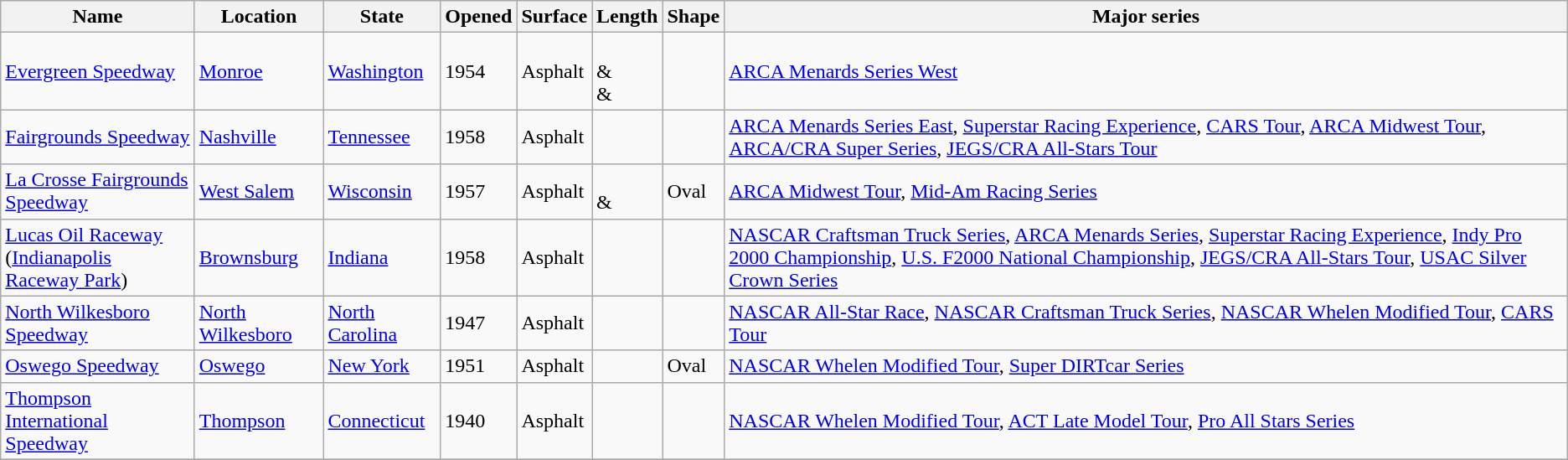<table class="wikitable sortable">
<tr>
<th>Name</th>
<th>Location</th>
<th>State</th>
<th>Opened</th>
<th>Surface</th>
<th>Length</th>
<th>Shape</th>
<th>Major series</th>
</tr>
<tr>
<td><a href='#'>Evergreen Speedway</a></td>
<td><a href='#'>Monroe</a><br></td>
<td><a href='#'>Washington</a></td>
<td>1954</td>
<td>Asphalt</td>
<td><br>& <br>& </td>
<td></td>
<td><a href='#'>ARCA Menards Series West</a></td>
</tr>
<tr>
<td><a href='#'>Fairgrounds Speedway</a></td>
<td><a href='#'>Nashville</a><br></td>
<td><a href='#'>Tennessee</a></td>
<td>1958</td>
<td>Asphalt</td>
<td></td>
<td></td>
<td><a href='#'>ARCA Menards Series East</a>, <a href='#'>Superstar Racing Experience</a>, <a href='#'>CARS Tour</a>, <a href='#'>ARCA Midwest Tour</a>, <a href='#'>ARCA/CRA Super Series</a>, <a href='#'>JEGS/CRA All-Stars Tour</a></td>
</tr>
<tr>
<td><a href='#'>La Crosse Fairgrounds Speedway</a></td>
<td><a href='#'>West Salem</a><br></td>
<td><a href='#'>Wisconsin</a></td>
<td>1957</td>
<td>Asphalt</td>
<td><br>& </td>
<td>Oval</td>
<td><a href='#'>ARCA Midwest Tour</a>, <a href='#'>Mid-Am Racing Series</a></td>
</tr>
<tr>
<td><a href='#'>Lucas Oil Raceway</a><br>(<a href='#'>Indianapolis Raceway Park</a>)</td>
<td><a href='#'>Brownsburg</a><br></td>
<td><a href='#'>Indiana</a></td>
<td>1958</td>
<td>Asphalt</td>
<td></td>
<td></td>
<td><a href='#'>NASCAR Craftsman Truck Series</a>, <a href='#'>ARCA Menards Series</a>, <a href='#'>Superstar Racing Experience</a>, <a href='#'>Indy Pro 2000 Championship</a>, <a href='#'>U.S. F2000 National Championship</a>, <a href='#'>JEGS/CRA All-Stars Tour</a>, <a href='#'>USAC Silver Crown Series</a></td>
</tr>
<tr>
<td><a href='#'>North Wilkesboro Speedway</a></td>
<td><a href='#'>North Wilkesboro</a><br></td>
<td><a href='#'>North Carolina</a></td>
<td>1947</td>
<td>Asphalt</td>
<td></td>
<td></td>
<td><a href='#'>NASCAR All-Star Race</a>, <a href='#'>NASCAR Craftsman Truck Series</a>, <a href='#'>NASCAR Whelen Modified Tour</a>, <a href='#'>CARS Tour</a></td>
</tr>
<tr>
<td><a href='#'>Oswego Speedway</a></td>
<td><a href='#'>Oswego</a><br></td>
<td><a href='#'>New York</a></td>
<td>1951</td>
<td>Asphalt</td>
<td></td>
<td>Oval</td>
<td><a href='#'>NASCAR Whelen Modified Tour</a>, <a href='#'>Super DIRTcar Series</a></td>
</tr>
<tr>
<td><a href='#'>Thompson International Speedway</a></td>
<td><a href='#'>Thompson</a><br></td>
<td><a href='#'>Connecticut</a></td>
<td>1940</td>
<td>Asphalt</td>
<td></td>
<td></td>
<td><a href='#'>NASCAR Whelen Modified Tour</a>, <a href='#'>ACT Late Model Tour</a>, <a href='#'>Pro All Stars Series</a></td>
</tr>
<tr>
</tr>
</table>
